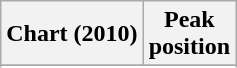<table class="wikitable plainrowheaders">
<tr>
<th scope="col">Chart (2010)</th>
<th scope="col">Peak<br>position</th>
</tr>
<tr>
</tr>
<tr>
</tr>
</table>
